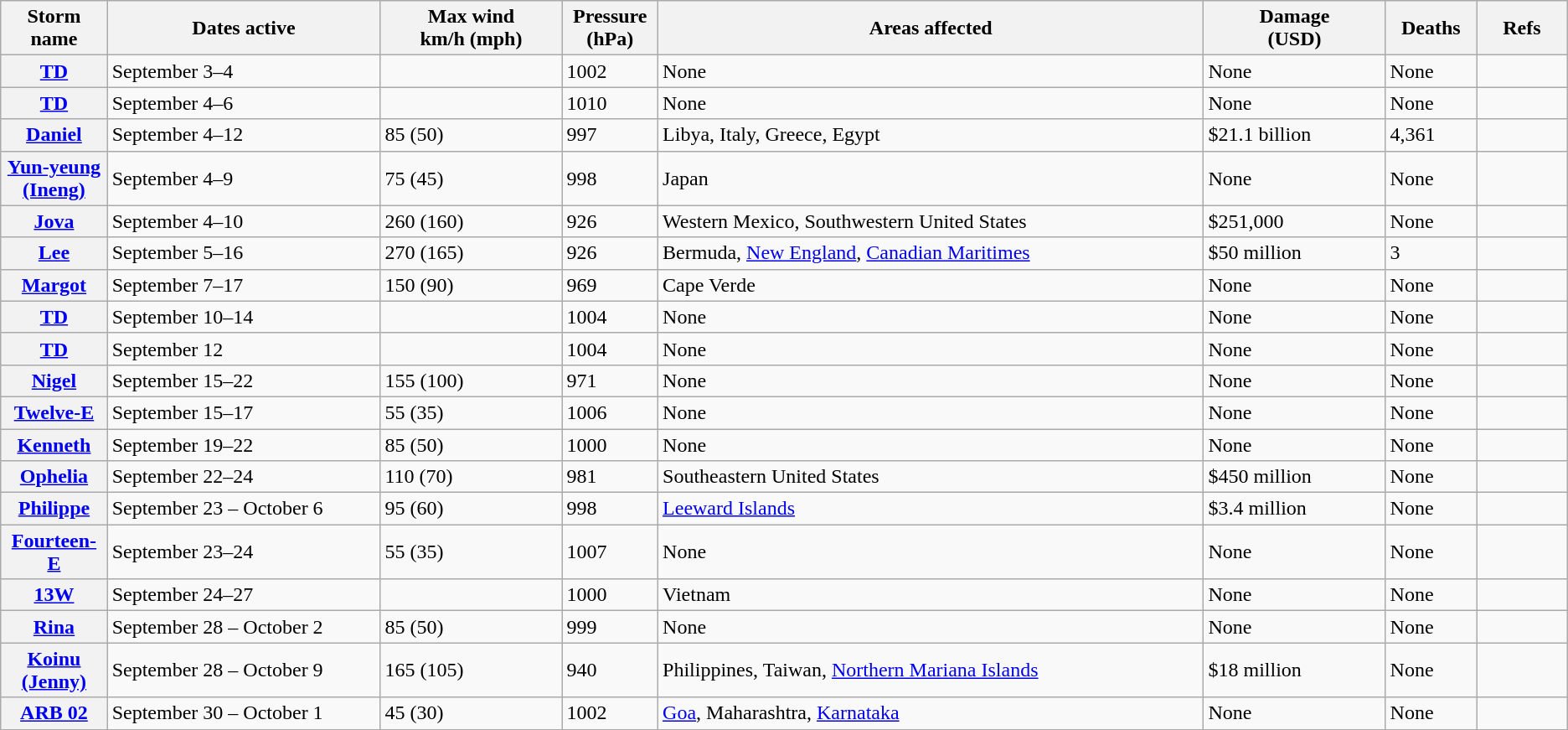<table class="wikitable sortable">
<tr>
<th width="5%">Storm name</th>
<th width="15%">Dates active</th>
<th width="10%">Max wind<br>km/h (mph)</th>
<th width="5%">Pressure<br>(hPa)</th>
<th width="30%">Areas affected</th>
<th width="10%">Damage<br>(USD)</th>
<th width="5%">Deaths</th>
<th width="5%">Refs</th>
</tr>
<tr>
<th><a href='#'>TD</a></th>
<td>September 3–4</td>
<td></td>
<td>1002</td>
<td>None</td>
<td>None</td>
<td>None</td>
<td></td>
</tr>
<tr>
<th><a href='#'>TD</a></th>
<td>September 4–6</td>
<td></td>
<td>1010</td>
<td>None</td>
<td>None</td>
<td>None</td>
<td></td>
</tr>
<tr>
<th><a href='#'>Daniel</a></th>
<td>September 4–12</td>
<td>85 (50)</td>
<td>997</td>
<td>Libya, Italy, Greece, Egypt</td>
<td>$21.1 billion</td>
<td>4,361</td>
<td></td>
</tr>
<tr>
<th><a href='#'>Yun-yeung (Ineng)</a></th>
<td>September 4–9</td>
<td>75 (45)</td>
<td>998</td>
<td>Japan</td>
<td>None</td>
<td>None</td>
<td></td>
</tr>
<tr>
<th><a href='#'>Jova</a></th>
<td>September 4–10</td>
<td>260 (160)</td>
<td>926</td>
<td>Western Mexico, Southwestern United States</td>
<td>$251,000</td>
<td>None</td>
<td></td>
</tr>
<tr>
<th><a href='#'>Lee</a></th>
<td>September 5–16</td>
<td>270 (165)</td>
<td>926</td>
<td>Bermuda, <a href='#'>New England</a>, <a href='#'>Canadian Maritimes</a></td>
<td>$50 million</td>
<td>3</td>
<td></td>
</tr>
<tr>
<th><a href='#'>Margot</a></th>
<td>September 7–17</td>
<td>150 (90)</td>
<td>969</td>
<td>Cape Verde</td>
<td>None</td>
<td>None</td>
<td></td>
</tr>
<tr>
<th><a href='#'>TD</a></th>
<td>September 10–14</td>
<td></td>
<td>1004</td>
<td>None</td>
<td>None</td>
<td>None</td>
<td></td>
</tr>
<tr>
<th><a href='#'>TD</a></th>
<td>September 12</td>
<td></td>
<td>1004</td>
<td>None</td>
<td>None</td>
<td>None</td>
<td></td>
</tr>
<tr>
<th><a href='#'>Nigel</a></th>
<td>September 15–22</td>
<td>155 (100)</td>
<td>971</td>
<td>None</td>
<td>None</td>
<td>None</td>
<td></td>
</tr>
<tr>
<th><a href='#'>Twelve-E</a></th>
<td>September 15–17</td>
<td>55 (35)</td>
<td>1006</td>
<td>None</td>
<td>None</td>
<td>None</td>
<td></td>
</tr>
<tr>
<th><a href='#'>Kenneth</a></th>
<td>September 19–22</td>
<td>85 (50)</td>
<td>1000</td>
<td>None</td>
<td>None</td>
<td>None</td>
<td></td>
</tr>
<tr>
<th><a href='#'>Ophelia</a></th>
<td>September 22–24</td>
<td>110 (70)</td>
<td>981</td>
<td>Southeastern United States</td>
<td>$450 million</td>
<td>None</td>
<td></td>
</tr>
<tr>
<th><a href='#'>Philippe</a></th>
<td>September 23 – October 6</td>
<td>95 (60)</td>
<td>998</td>
<td><a href='#'>Leeward Islands</a></td>
<td>$3.4 million</td>
<td>None</td>
<td></td>
</tr>
<tr>
<th><a href='#'>Fourteen-E</a></th>
<td>September 23–24</td>
<td>55 (35)</td>
<td>1007</td>
<td>None</td>
<td>None</td>
<td>None</td>
<td></td>
</tr>
<tr>
<th><a href='#'>13W</a></th>
<td>September 24–27</td>
<td></td>
<td>1000</td>
<td>Vietnam</td>
<td>None</td>
<td>None</td>
<td></td>
</tr>
<tr>
<th><a href='#'>Rina</a></th>
<td>September 28 – October 2</td>
<td>85 (50)</td>
<td>999</td>
<td>None</td>
<td>None</td>
<td>None</td>
<td></td>
</tr>
<tr>
<th><a href='#'>Koinu (Jenny)</a></th>
<td>September 28 – October 9</td>
<td>165 (105)</td>
<td>940</td>
<td>Philippines, Taiwan, <a href='#'>Northern Mariana Islands</a></td>
<td>$18 million</td>
<td>None</td>
<td></td>
</tr>
<tr>
<th><a href='#'>ARB 02</a></th>
<td>September 30 – October 1</td>
<td>45 (30)</td>
<td>1002</td>
<td><a href='#'>Goa</a>, Maharashtra, <a href='#'>Karnataka</a></td>
<td>None</td>
<td>None</td>
<td></td>
</tr>
<tr>
</tr>
</table>
